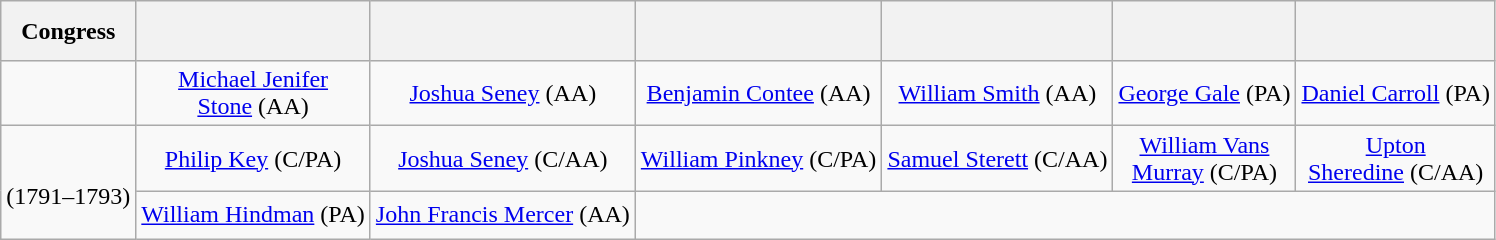<table class=wikitable style="text-align:center" style="text-align:center">
<tr style="height:2.5em">
<th>Congress</th>
<th></th>
<th></th>
<th></th>
<th></th>
<th></th>
<th></th>
</tr>
<tr style="height:2em">
<td><strong></strong><br></td>
<td><a href='#'>Michael Jenifer<br>Stone</a> (AA)</td>
<td><a href='#'>Joshua Seney</a> (AA)</td>
<td><a href='#'>Benjamin Contee</a> (AA)</td>
<td><a href='#'>William Smith</a> (AA)</td>
<td><a href='#'>George Gale</a> (PA)</td>
<td><a href='#'>Daniel Carroll</a> (PA)</td>
</tr>
<tr style="height:2em">
<td rowspan=2><strong></strong><br>(1791–1793)</td>
<td><a href='#'>Philip Key</a> (C/PA)</td>
<td><a href='#'>Joshua Seney</a> (C/AA)</td>
<td><a href='#'>William Pinkney</a> (C/PA)</td>
<td><a href='#'>Samuel Sterett</a> (C/AA)</td>
<td><a href='#'>William Vans<br>Murray</a> (C/PA)</td>
<td><a href='#'>Upton<br>Sheredine</a> (C/AA)</td>
</tr>
<tr style="height:2em">
<td><a href='#'>William Hindman</a> (PA)</td>
<td><a href='#'>John Francis Mercer</a> (AA)</td>
</tr>
</table>
